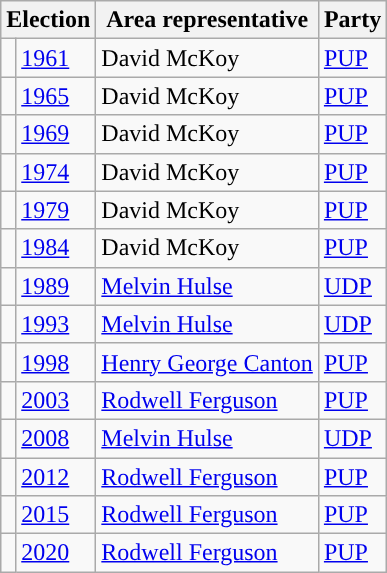<table class="wikitable">
<tr>
<th colspan="2">Election</th>
<th>Area representative</th>
<th>Party</th>
</tr>
<tr>
<td style="background-color: "></td>
<td><a href='#'>1961</a></td>
<td>David McKoy</td>
<td><a href='#'>PUP</a></td>
</tr>
<tr>
<td style="background-color: "></td>
<td><a href='#'>1965</a></td>
<td>David McKoy</td>
<td><a href='#'>PUP</a></td>
</tr>
<tr>
<td style="background-color: "></td>
<td><a href='#'>1969</a></td>
<td>David McKoy</td>
<td><a href='#'>PUP</a></td>
</tr>
<tr>
<td style="background-color: "></td>
<td><a href='#'>1974</a></td>
<td>David McKoy</td>
<td><a href='#'>PUP</a></td>
</tr>
<tr>
<td style="background-color: "></td>
<td><a href='#'>1979</a></td>
<td>David McKoy</td>
<td><a href='#'>PUP</a></td>
</tr>
<tr>
<td style="background-color: "></td>
<td><a href='#'>1984</a></td>
<td>David McKoy</td>
<td><a href='#'>PUP</a></td>
</tr>
<tr>
<td style="background-color: "></td>
<td><a href='#'>1989</a></td>
<td><a href='#'>Melvin Hulse</a></td>
<td><a href='#'>UDP</a></td>
</tr>
<tr>
<td style="background-color: "></td>
<td><a href='#'>1993</a></td>
<td><a href='#'>Melvin Hulse</a></td>
<td><a href='#'>UDP</a></td>
</tr>
<tr>
<td style="background-color: "></td>
<td><a href='#'>1998</a></td>
<td><a href='#'>Henry George Canton</a></td>
<td><a href='#'>PUP</a></td>
</tr>
<tr>
<td style="background-color: "></td>
<td><a href='#'>2003</a></td>
<td><a href='#'>Rodwell Ferguson</a></td>
<td><a href='#'>PUP</a></td>
</tr>
<tr>
<td style="background-color: "></td>
<td><a href='#'>2008</a></td>
<td><a href='#'>Melvin Hulse</a></td>
<td><a href='#'>UDP</a></td>
</tr>
<tr>
<td style="background-color: "></td>
<td><a href='#'>2012</a></td>
<td><a href='#'>Rodwell Ferguson</a></td>
<td><a href='#'>PUP</a></td>
</tr>
<tr>
<td style="background-color: "></td>
<td><a href='#'>2015</a></td>
<td><a href='#'>Rodwell Ferguson</a></td>
<td><a href='#'>PUP</a></td>
</tr>
<tr>
<td style="background-color: "></td>
<td><a href='#'>2020</a></td>
<td><a href='#'>Rodwell Ferguson</a></td>
<td><a href='#'>PUP</a></td>
</tr>
</table>
